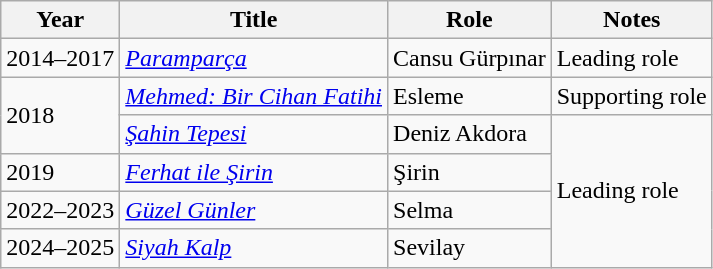<table class="wikitable">
<tr>
<th>Year</th>
<th>Title</th>
<th>Role</th>
<th>Notes</th>
</tr>
<tr>
<td>2014–2017</td>
<td><em><a href='#'>Paramparça</a></em></td>
<td>Cansu Gürpınar</td>
<td>Leading role</td>
</tr>
<tr>
<td rowspan="2">2018</td>
<td><em><a href='#'>Mehmed: Bir Cihan Fatihi</a></em></td>
<td>Esleme</td>
<td>Supporting role</td>
</tr>
<tr>
<td><em><a href='#'>Şahin Tepesi</a></em></td>
<td>Deniz Akdora</td>
<td rowspan="4">Leading role</td>
</tr>
<tr>
<td>2019</td>
<td><em><a href='#'>Ferhat ile Şirin</a></em></td>
<td>Şirin</td>
</tr>
<tr>
<td>2022–2023</td>
<td><em> <a href='#'>Güzel Günler</a></em></td>
<td>Selma</td>
</tr>
<tr>
<td>2024–2025</td>
<td><em><a href='#'>Siyah Kalp</a></em></td>
<td>Sevilay</td>
</tr>
</table>
